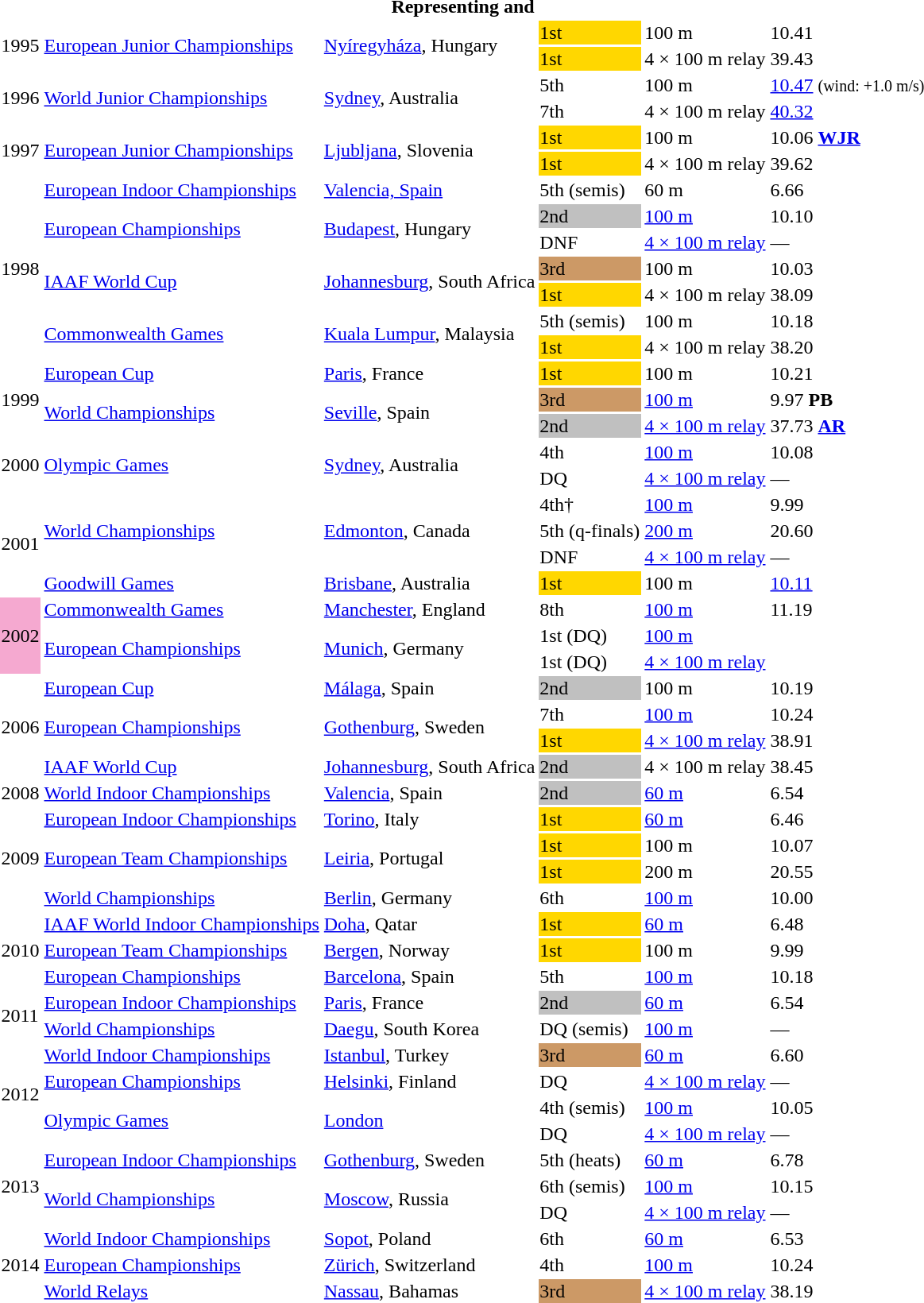<table>
<tr>
<th colspan="6">Representing  and </th>
</tr>
<tr>
<td rowspan=2>1995</td>
<td rowspan=2><a href='#'>European Junior Championships</a></td>
<td rowspan=2><a href='#'>Nyíregyháza</a>, Hungary</td>
<td bgcolor=gold>1st</td>
<td>100 m</td>
<td>10.41</td>
</tr>
<tr>
<td bgcolor="gold">1st</td>
<td>4 × 100 m relay</td>
<td>39.43</td>
</tr>
<tr>
<td rowspan=2>1996</td>
<td rowspan=2><a href='#'>World Junior Championships</a></td>
<td rowspan=2><a href='#'>Sydney</a>, Australia</td>
<td>5th</td>
<td>100 m</td>
<td><a href='#'>10.47</a> <small>(wind: +1.0 m/s)</small></td>
</tr>
<tr>
<td>7th</td>
<td>4 × 100 m relay</td>
<td><a href='#'>40.32</a></td>
</tr>
<tr>
<td rowspan=2>1997</td>
<td rowspan=2><a href='#'>European Junior Championships</a></td>
<td rowspan=2><a href='#'>Ljubljana</a>, Slovenia</td>
<td bgcolor=gold>1st</td>
<td>100 m</td>
<td>10.06 <strong><a href='#'>WJR</a></strong></td>
</tr>
<tr>
<td bgcolor="gold">1st</td>
<td>4 × 100 m relay</td>
<td>39.62</td>
</tr>
<tr>
<td rowspan=7>1998</td>
<td><a href='#'>European Indoor Championships</a></td>
<td><a href='#'>Valencia, Spain</a></td>
<td>5th (semis)</td>
<td>60 m</td>
<td>6.66</td>
</tr>
<tr>
<td rowspan=2><a href='#'>European Championships</a></td>
<td rowspan=2><a href='#'>Budapest</a>, Hungary</td>
<td bgcolor="silver">2nd</td>
<td><a href='#'>100 m</a></td>
<td>10.10</td>
</tr>
<tr>
<td>DNF</td>
<td><a href='#'>4 × 100 m relay</a></td>
<td>—</td>
</tr>
<tr>
<td rowspan=2><a href='#'>IAAF World Cup</a></td>
<td rowspan=2><a href='#'>Johannesburg</a>, South Africa</td>
<td bgcolor="cc9966">3rd</td>
<td>100 m</td>
<td>10.03</td>
</tr>
<tr>
<td bgcolor="gold">1st</td>
<td>4 × 100 m relay</td>
<td>38.09</td>
</tr>
<tr>
<td rowspan=2><a href='#'>Commonwealth Games</a></td>
<td rowspan=2><a href='#'>Kuala Lumpur</a>, Malaysia</td>
<td>5th (semis)</td>
<td>100 m</td>
<td>10.18</td>
</tr>
<tr>
<td bgcolor="gold">1st</td>
<td>4 × 100 m relay</td>
<td>38.20</td>
</tr>
<tr>
<td rowspan=3>1999</td>
<td><a href='#'>European Cup</a></td>
<td><a href='#'>Paris</a>, France</td>
<td bgcolor="gold">1st</td>
<td>100 m</td>
<td>10.21</td>
</tr>
<tr>
<td rowspan=2><a href='#'>World Championships</a></td>
<td rowspan=2><a href='#'>Seville</a>, Spain</td>
<td bgcolor="cc9966">3rd</td>
<td><a href='#'>100 m</a></td>
<td>9.97 <strong>PB</strong></td>
</tr>
<tr>
<td bgcolor="silver">2nd</td>
<td><a href='#'>4 × 100 m relay</a></td>
<td>37.73 <strong><a href='#'>AR</a></strong></td>
</tr>
<tr>
<td rowspan=2>2000</td>
<td rowspan=2><a href='#'>Olympic Games</a></td>
<td rowspan=2><a href='#'>Sydney</a>, Australia</td>
<td>4th</td>
<td><a href='#'>100 m</a></td>
<td>10.08</td>
</tr>
<tr>
<td>DQ</td>
<td><a href='#'>4 × 100 m relay</a></td>
<td>—</td>
</tr>
<tr>
<td rowspan=4>2001</td>
<td rowspan=3><a href='#'>World Championships</a></td>
<td rowspan=3><a href='#'>Edmonton</a>, Canada</td>
<td>4th†</td>
<td><a href='#'>100 m</a></td>
<td>9.99</td>
</tr>
<tr>
<td>5th (q-finals)</td>
<td><a href='#'>200 m</a></td>
<td>20.60</td>
</tr>
<tr>
<td>DNF</td>
<td><a href='#'>4 × 100 m relay</a></td>
<td>—</td>
</tr>
<tr>
<td><a href='#'>Goodwill Games</a></td>
<td><a href='#'>Brisbane</a>, Australia</td>
<td bgcolor="gold">1st</td>
<td>100 m</td>
<td><a href='#'>10.11</a></td>
</tr>
<tr>
<td rowspan=3 bgcolor=#F5A9D0>2002</td>
<td><a href='#'>Commonwealth Games</a></td>
<td><a href='#'>Manchester</a>, England</td>
<td>8th</td>
<td><a href='#'>100 m</a></td>
<td>11.19</td>
</tr>
<tr>
<td rowspan=2><a href='#'>European Championships</a></td>
<td rowspan=2><a href='#'>Munich</a>, Germany</td>
<td>1st (DQ)</td>
<td><a href='#'>100 m</a></td>
<td></td>
</tr>
<tr>
<td>1st (DQ)</td>
<td><a href='#'>4 × 100 m relay</a></td>
<td></td>
</tr>
<tr>
<td rowspan=4>2006</td>
<td><a href='#'>European Cup</a></td>
<td><a href='#'>Málaga</a>, Spain</td>
<td bgcolor=silver>2nd</td>
<td>100 m</td>
<td>10.19</td>
</tr>
<tr>
<td rowspan=2><a href='#'>European Championships</a></td>
<td rowspan=2><a href='#'>Gothenburg</a>, Sweden</td>
<td>7th</td>
<td><a href='#'>100 m</a></td>
<td>10.24</td>
</tr>
<tr>
<td bgcolor="gold">1st</td>
<td><a href='#'>4 × 100 m relay</a></td>
<td>38.91</td>
</tr>
<tr>
<td><a href='#'>IAAF World Cup</a></td>
<td><a href='#'>Johannesburg</a>, South Africa</td>
<td bgcolor=silver>2nd</td>
<td>4 × 100 m relay</td>
<td>38.45</td>
</tr>
<tr>
<td>2008</td>
<td><a href='#'>World Indoor Championships</a></td>
<td><a href='#'>Valencia</a>, Spain</td>
<td bgcolor="silver">2nd</td>
<td><a href='#'>60 m</a></td>
<td>6.54</td>
</tr>
<tr>
<td rowspan=4>2009</td>
<td><a href='#'>European Indoor Championships</a></td>
<td><a href='#'>Torino</a>, Italy</td>
<td bgcolor="gold">1st</td>
<td><a href='#'>60 m</a></td>
<td>6.46</td>
</tr>
<tr>
<td rowspan=2><a href='#'>European Team Championships</a></td>
<td rowspan=2><a href='#'>Leiria</a>, Portugal</td>
<td bgcolor="gold">1st</td>
<td>100 m</td>
<td>10.07</td>
</tr>
<tr>
<td bgcolor="gold">1st</td>
<td>200 m</td>
<td>20.55</td>
</tr>
<tr>
<td rowspan=1><a href='#'>World Championships</a></td>
<td rowspan=1><a href='#'>Berlin</a>, Germany</td>
<td>6th</td>
<td><a href='#'>100 m</a></td>
<td>10.00</td>
</tr>
<tr>
<td rowspan=3>2010</td>
<td><a href='#'>IAAF World Indoor Championships</a></td>
<td><a href='#'>Doha</a>, Qatar</td>
<td bgcolor="gold">1st</td>
<td><a href='#'>60 m</a></td>
<td>6.48</td>
</tr>
<tr>
<td><a href='#'>European Team Championships</a></td>
<td><a href='#'>Bergen</a>, Norway</td>
<td bgcolor="gold">1st</td>
<td>100 m</td>
<td>9.99</td>
</tr>
<tr>
<td><a href='#'>European Championships</a></td>
<td><a href='#'>Barcelona</a>, Spain</td>
<td>5th</td>
<td><a href='#'>100 m</a></td>
<td>10.18</td>
</tr>
<tr>
<td rowspan=2>2011</td>
<td><a href='#'>European Indoor Championships</a></td>
<td><a href='#'>Paris</a>, France</td>
<td bgcolor="silver">2nd</td>
<td><a href='#'>60 m</a></td>
<td>6.54</td>
</tr>
<tr>
<td><a href='#'>World Championships</a></td>
<td><a href='#'>Daegu</a>, South Korea</td>
<td>DQ (semis)</td>
<td><a href='#'>100 m</a></td>
<td>—</td>
</tr>
<tr>
<td rowspan=4>2012</td>
<td><a href='#'>World Indoor Championships</a></td>
<td><a href='#'>Istanbul</a>, Turkey</td>
<td bgcolor="cc9966">3rd</td>
<td><a href='#'>60 m</a></td>
<td>6.60</td>
</tr>
<tr>
<td><a href='#'>European Championships</a></td>
<td><a href='#'>Helsinki</a>, Finland</td>
<td>DQ</td>
<td><a href='#'>4 × 100 m relay</a></td>
<td>—</td>
</tr>
<tr>
<td rowspan=2><a href='#'>Olympic Games</a></td>
<td rowspan=2><a href='#'>London</a></td>
<td>4th (semis)</td>
<td><a href='#'>100 m</a></td>
<td>10.05</td>
</tr>
<tr>
<td>DQ</td>
<td><a href='#'>4 × 100 m relay</a></td>
<td>—</td>
</tr>
<tr>
<td rowspan=3>2013</td>
<td><a href='#'>European Indoor Championships</a></td>
<td><a href='#'>Gothenburg</a>, Sweden</td>
<td>5th (heats)</td>
<td><a href='#'>60 m</a></td>
<td>6.78</td>
</tr>
<tr>
<td rowspan=2><a href='#'>World Championships</a></td>
<td rowspan=2><a href='#'>Moscow</a>, Russia</td>
<td>6th (semis)</td>
<td><a href='#'>100 m</a></td>
<td>10.15</td>
</tr>
<tr>
<td>DQ</td>
<td><a href='#'>4 × 100 m relay</a></td>
<td>—</td>
</tr>
<tr>
<td rowspan=3>2014</td>
<td><a href='#'>World Indoor Championships</a></td>
<td><a href='#'>Sopot</a>, Poland</td>
<td>6th</td>
<td><a href='#'>60 m</a></td>
<td>6.53</td>
</tr>
<tr>
<td><a href='#'>European Championships</a></td>
<td><a href='#'>Zürich</a>, Switzerland</td>
<td>4th</td>
<td><a href='#'>100 m</a></td>
<td>10.24</td>
</tr>
<tr>
<td><a href='#'>World Relays</a></td>
<td><a href='#'>Nassau</a>, Bahamas</td>
<td bgcolor="cc9966">3rd</td>
<td><a href='#'>4 × 100 m relay</a></td>
<td>38.19</td>
</tr>
<tr>
</tr>
</table>
